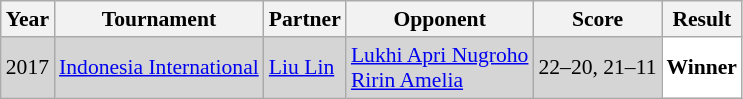<table class="sortable wikitable" style="font-size: 90%;">
<tr>
<th>Year</th>
<th>Tournament</th>
<th>Partner</th>
<th>Opponent</th>
<th>Score</th>
<th>Result</th>
</tr>
<tr style="background:#D5D5D5">
<td align="center">2017</td>
<td align="left"><a href='#'>Indonesia International</a></td>
<td align="left"> <a href='#'>Liu Lin</a></td>
<td align="left"> <a href='#'>Lukhi Apri Nugroho</a><br> <a href='#'>Ririn Amelia</a></td>
<td align="left">22–20, 21–11</td>
<td style="text-align:left; background:white"> <strong>Winner</strong></td>
</tr>
</table>
